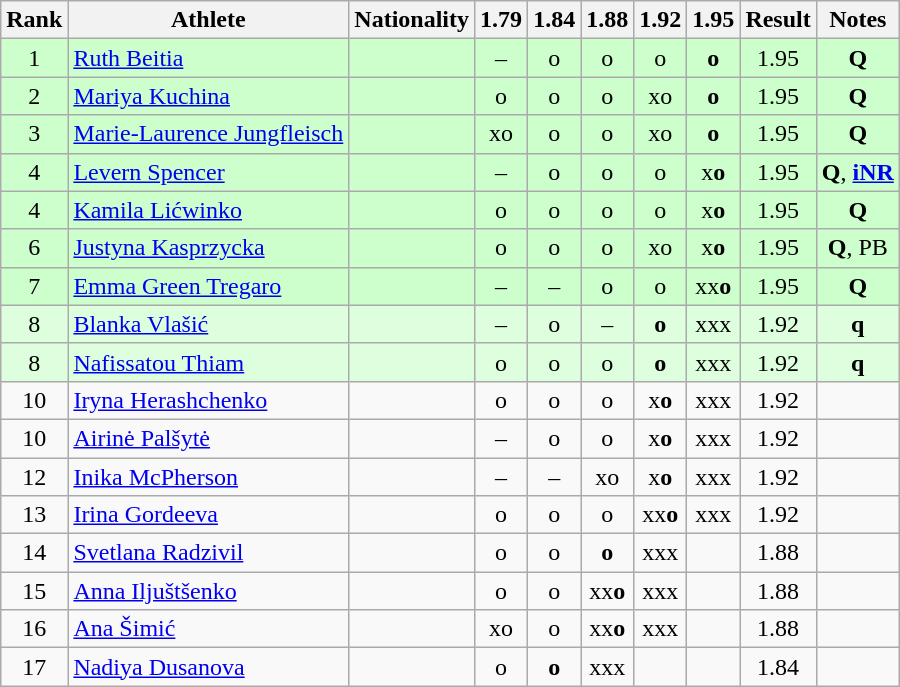<table class="wikitable sortable" style="text-align:center">
<tr>
<th>Rank</th>
<th>Athlete</th>
<th>Nationality</th>
<th>1.79</th>
<th>1.84</th>
<th>1.88</th>
<th>1.92</th>
<th>1.95</th>
<th>Result</th>
<th>Notes</th>
</tr>
<tr bgcolor=#ccffcc>
<td>1</td>
<td align=left><a href='#'>Ruth Beitia</a></td>
<td align=left></td>
<td>–</td>
<td>o</td>
<td>o</td>
<td>o</td>
<td><strong>o</strong></td>
<td>1.95</td>
<td><strong>Q</strong></td>
</tr>
<tr bgcolor=#ccffcc>
<td>2</td>
<td align=left><a href='#'>Mariya Kuchina</a></td>
<td align=left></td>
<td>o</td>
<td>o</td>
<td>o</td>
<td>xo</td>
<td><strong>o</strong></td>
<td>1.95</td>
<td><strong>Q</strong></td>
</tr>
<tr bgcolor=#ccffcc>
<td>3</td>
<td align=left><a href='#'>Marie-Laurence Jungfleisch</a></td>
<td align=left></td>
<td>xo</td>
<td>o</td>
<td>o</td>
<td>xo</td>
<td><strong>o</strong></td>
<td>1.95</td>
<td><strong>Q</strong></td>
</tr>
<tr bgcolor=#ccffcc>
<td>4</td>
<td align=left><a href='#'>Levern Spencer</a></td>
<td align=left></td>
<td>–</td>
<td>o</td>
<td>o</td>
<td>o</td>
<td>x<strong>o</strong></td>
<td>1.95</td>
<td><strong>Q</strong>, <strong><a href='#'>iNR</a></strong></td>
</tr>
<tr bgcolor=#ccffcc>
<td>4</td>
<td align=left><a href='#'>Kamila Lićwinko</a></td>
<td align=left></td>
<td>o</td>
<td>o</td>
<td>o</td>
<td>o</td>
<td>x<strong>o</strong></td>
<td>1.95</td>
<td><strong>Q</strong></td>
</tr>
<tr bgcolor=#ccffcc>
<td>6</td>
<td align=left><a href='#'>Justyna Kasprzycka</a></td>
<td align=left></td>
<td>o</td>
<td>o</td>
<td>o</td>
<td>xo</td>
<td>x<strong>o</strong></td>
<td>1.95</td>
<td><strong>Q</strong>, PB</td>
</tr>
<tr bgcolor=#ccffcc>
<td>7</td>
<td align=left><a href='#'>Emma Green Tregaro</a></td>
<td align=left></td>
<td>–</td>
<td>–</td>
<td>o</td>
<td>o</td>
<td>xx<strong>o</strong></td>
<td>1.95</td>
<td><strong>Q</strong></td>
</tr>
<tr bgcolor=#ddffdd>
<td>8</td>
<td align=left><a href='#'>Blanka Vlašić</a></td>
<td align=left></td>
<td>–</td>
<td>o</td>
<td>–</td>
<td><strong>o</strong></td>
<td>xxx</td>
<td>1.92</td>
<td><strong>q</strong></td>
</tr>
<tr bgcolor=#ddffdd>
<td>8</td>
<td align=left><a href='#'>Nafissatou Thiam</a></td>
<td align=left></td>
<td>o</td>
<td>o</td>
<td>o</td>
<td><strong>o</strong></td>
<td>xxx</td>
<td>1.92</td>
<td><strong>q</strong></td>
</tr>
<tr>
<td>10</td>
<td align=left><a href='#'>Iryna Herashchenko</a></td>
<td align=left></td>
<td>o</td>
<td>o</td>
<td>o</td>
<td>x<strong>o</strong></td>
<td>xxx</td>
<td>1.92</td>
<td></td>
</tr>
<tr>
<td>10</td>
<td align=left><a href='#'>Airinė Palšytė</a></td>
<td align=left></td>
<td>–</td>
<td>o</td>
<td>o</td>
<td>x<strong>o</strong></td>
<td>xxx</td>
<td>1.92</td>
<td></td>
</tr>
<tr>
<td>12</td>
<td align=left><a href='#'>Inika McPherson</a></td>
<td align=left></td>
<td>–</td>
<td>–</td>
<td>xo</td>
<td>x<strong>o</strong></td>
<td>xxx</td>
<td>1.92</td>
<td></td>
</tr>
<tr>
<td>13</td>
<td align=left><a href='#'>Irina Gordeeva</a></td>
<td align=left></td>
<td>o</td>
<td>o</td>
<td>o</td>
<td>xx<strong>o</strong></td>
<td>xxx</td>
<td>1.92</td>
<td></td>
</tr>
<tr>
<td>14</td>
<td align=left><a href='#'>Svetlana Radzivil</a></td>
<td align=left></td>
<td>o</td>
<td>o</td>
<td><strong>o</strong></td>
<td>xxx</td>
<td></td>
<td>1.88</td>
<td></td>
</tr>
<tr>
<td>15</td>
<td align=left><a href='#'>Anna Iljuštšenko</a></td>
<td align=left></td>
<td>o</td>
<td>o</td>
<td>xx<strong>o</strong></td>
<td>xxx</td>
<td></td>
<td>1.88</td>
<td></td>
</tr>
<tr>
<td>16</td>
<td align=left><a href='#'>Ana Šimić</a></td>
<td align=left></td>
<td>xo</td>
<td>o</td>
<td>xx<strong>o</strong></td>
<td>xxx</td>
<td></td>
<td>1.88</td>
<td></td>
</tr>
<tr>
<td>17</td>
<td align=left><a href='#'>Nadiya Dusanova</a></td>
<td align=left></td>
<td>o</td>
<td><strong>o</strong></td>
<td>xxx</td>
<td></td>
<td></td>
<td>1.84</td>
<td></td>
</tr>
</table>
